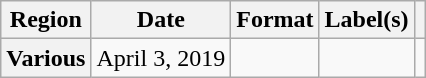<table class="wikitable plainrowheaders">
<tr>
<th scope="col">Region</th>
<th scope="col">Date</th>
<th scope="col">Format</th>
<th scope="col">Label(s)</th>
<th scope="col"></th>
</tr>
<tr>
<th scope="row">Various</th>
<td>April 3, 2019</td>
<td></td>
<td></td>
<td style="text-align:center;"></td>
</tr>
</table>
